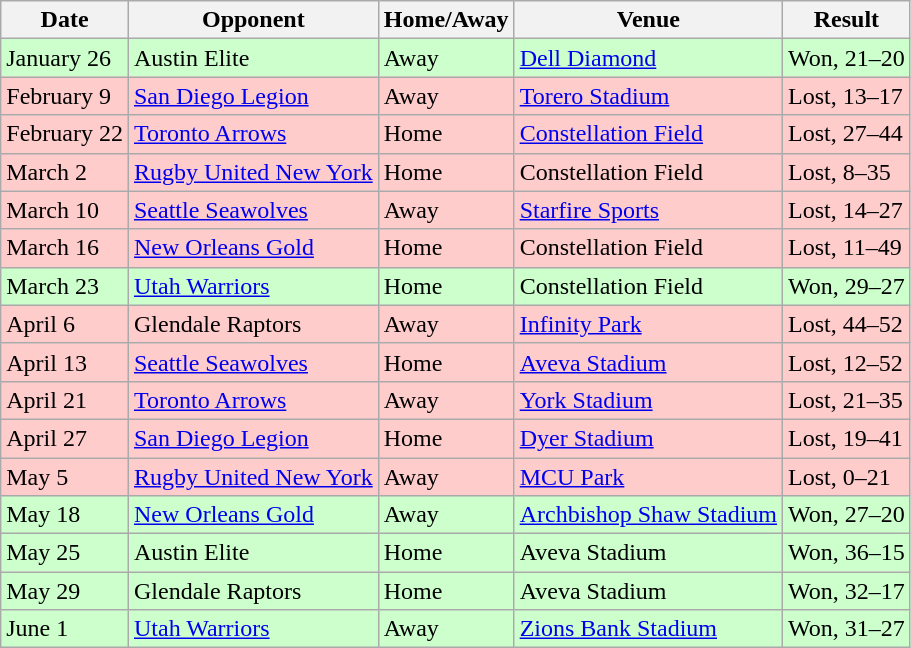<table class="wikitable">
<tr>
<th>Date</th>
<th>Opponent</th>
<th>Home/Away</th>
<th>Venue</th>
<th>Result</th>
</tr>
<tr style="background:#cfc;">
<td>January 26</td>
<td>Austin Elite</td>
<td>Away</td>
<td><a href='#'>Dell Diamond</a></td>
<td>Won, 21–20</td>
</tr>
<tr style="background:#fcc;">
<td>February 9</td>
<td><a href='#'>San Diego Legion</a></td>
<td>Away</td>
<td><a href='#'>Torero Stadium</a></td>
<td>Lost, 13–17</td>
</tr>
<tr style="background:#fcc;">
<td>February 22</td>
<td><a href='#'>Toronto Arrows</a></td>
<td>Home</td>
<td><a href='#'>Constellation Field</a></td>
<td>Lost, 27–44</td>
</tr>
<tr style="background:#fcc;">
<td>March 2</td>
<td><a href='#'>Rugby United New York</a></td>
<td>Home</td>
<td>Constellation Field</td>
<td>Lost, 8–35</td>
</tr>
<tr style="background:#fcc;">
<td>March 10</td>
<td><a href='#'>Seattle Seawolves</a></td>
<td>Away</td>
<td><a href='#'>Starfire Sports</a></td>
<td>Lost, 14–27</td>
</tr>
<tr style="background:#fcc;">
<td>March 16</td>
<td><a href='#'>New Orleans Gold</a></td>
<td>Home</td>
<td>Constellation Field</td>
<td>Lost, 11–49</td>
</tr>
<tr style="background:#cfc;">
<td>March 23</td>
<td><a href='#'>Utah Warriors</a></td>
<td>Home</td>
<td>Constellation Field</td>
<td>Won, 29–27</td>
</tr>
<tr style="background:#fcc;">
<td>April 6</td>
<td>Glendale Raptors</td>
<td>Away</td>
<td><a href='#'>Infinity Park</a></td>
<td>Lost, 44–52</td>
</tr>
<tr style="background:#fcc;">
<td>April 13</td>
<td><a href='#'>Seattle Seawolves</a></td>
<td>Home</td>
<td><a href='#'>Aveva Stadium</a></td>
<td>Lost, 12–52</td>
</tr>
<tr style="background:#fcc;">
<td>April 21</td>
<td><a href='#'>Toronto Arrows</a></td>
<td>Away</td>
<td><a href='#'>York Stadium</a></td>
<td>Lost, 21–35</td>
</tr>
<tr style="background:#fcc;">
<td>April 27</td>
<td><a href='#'>San Diego Legion</a></td>
<td>Home</td>
<td><a href='#'>Dyer Stadium</a></td>
<td>Lost, 19–41</td>
</tr>
<tr style="background:#fcc;">
<td>May 5</td>
<td><a href='#'>Rugby United New York</a></td>
<td>Away</td>
<td><a href='#'>MCU Park</a></td>
<td>Lost, 0–21</td>
</tr>
<tr style="background:#cfc;">
<td>May 18</td>
<td><a href='#'>New Orleans Gold</a></td>
<td>Away</td>
<td><a href='#'>Archbishop Shaw Stadium</a></td>
<td>Won, 27–20</td>
</tr>
<tr style="background:#cfc;">
<td>May 25</td>
<td>Austin Elite</td>
<td>Home</td>
<td>Aveva Stadium</td>
<td>Won, 36–15</td>
</tr>
<tr style="background:#cfc;">
<td>May 29</td>
<td>Glendale Raptors</td>
<td>Home</td>
<td>Aveva Stadium</td>
<td>Won, 32–17</td>
</tr>
<tr style="background:#cfc;">
<td>June 1</td>
<td><a href='#'>Utah Warriors</a></td>
<td>Away</td>
<td><a href='#'>Zions Bank Stadium</a></td>
<td>Won, 31–27</td>
</tr>
</table>
